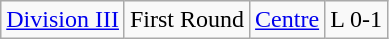<table class="wikitable">
<tr>
<td rowspan="1"><a href='#'>Division III</a></td>
<td>First Round</td>
<td><a href='#'>Centre</a></td>
<td>L 0-1</td>
</tr>
</table>
